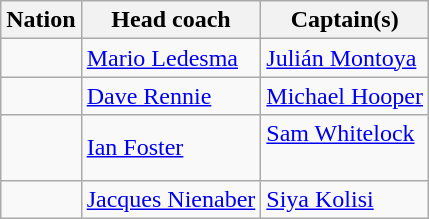<table class="wikitable">
<tr>
<th>Nation</th>
<th>Head coach</th>
<th>Captain(s)</th>
</tr>
<tr>
<td></td>
<td> <a href='#'>Mario Ledesma</a></td>
<td><a href='#'>Julián Montoya</a></td>
</tr>
<tr>
<td></td>
<td> <a href='#'>Dave Rennie</a></td>
<td><a href='#'>Michael Hooper</a></td>
</tr>
<tr>
<td></td>
<td> <a href='#'>Ian Foster</a></td>
<td><a href='#'>Sam Whitelock</a><br><br></td>
</tr>
<tr>
<td></td>
<td> <a href='#'>Jacques Nienaber</a></td>
<td><a href='#'>Siya Kolisi</a></td>
</tr>
</table>
